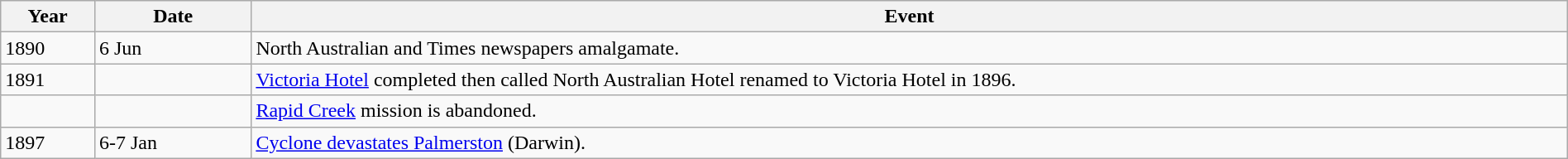<table class="wikitable" style="width:100%">
<tr>
<th style="width:6%">Year</th>
<th style="width:10%">Date</th>
<th>Event</th>
</tr>
<tr>
<td>1890</td>
<td>6 Jun</td>
<td>North Australian and Times newspapers amalgamate.</td>
</tr>
<tr>
<td>1891</td>
<td></td>
<td><a href='#'>Victoria Hotel</a> completed then called North Australian Hotel renamed to Victoria Hotel in 1896.</td>
</tr>
<tr>
<td></td>
<td></td>
<td><a href='#'>Rapid Creek</a> mission is abandoned.</td>
</tr>
<tr>
<td>1897</td>
<td>6-7 Jan</td>
<td><a href='#'>Cyclone devastates Palmerston</a> (Darwin).</td>
</tr>
</table>
